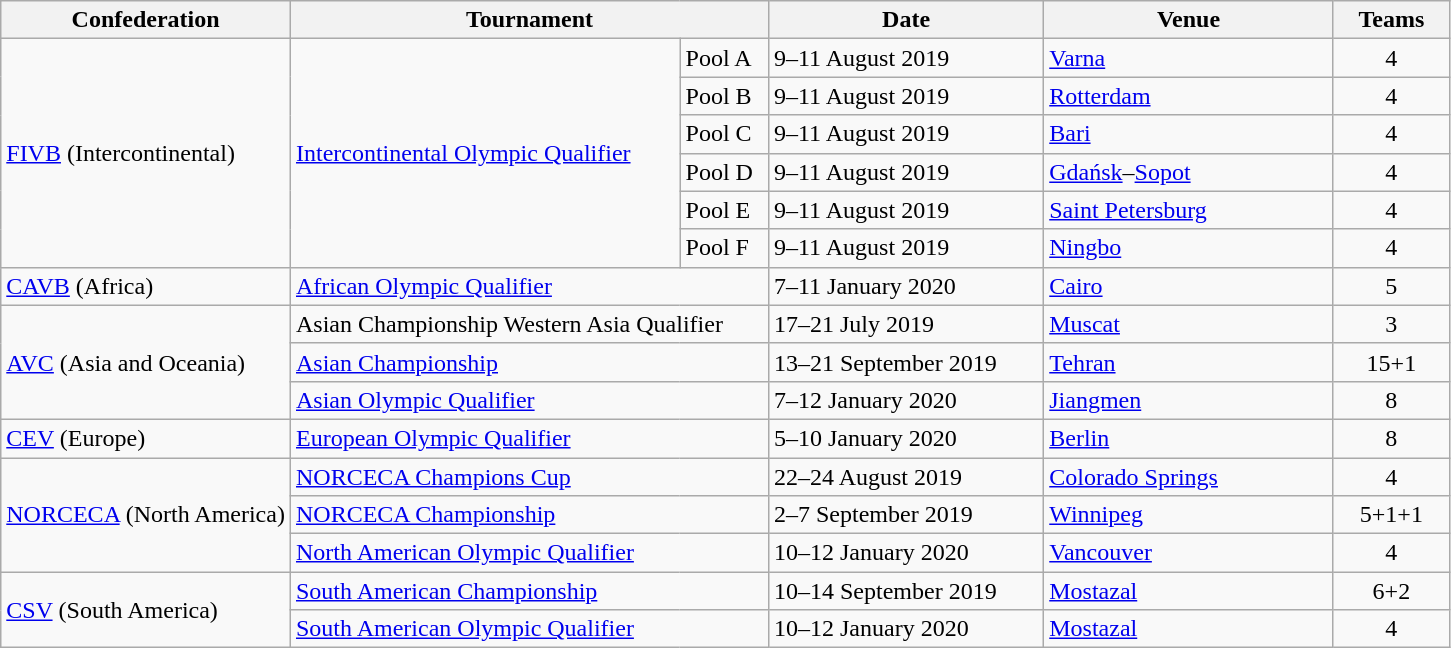<table class="wikitable" style="white-space: nowrap;">
<tr>
<th style="width:20%">Confederation</th>
<th colspan="2" style="width:33%">Tournament</th>
<th style-"width:25%">Date</th>
<th style="width:20%">Venue</th>
<th style="width:8%">Teams</th>
</tr>
<tr>
<td rowspan=6><a href='#'>FIVB</a> (Intercontinental)</td>
<td rowspan=6><a href='#'>Intercontinental Olympic Qualifier</a></td>
<td>Pool A</td>
<td>9–11 August 2019</td>
<td> <a href='#'>Varna</a></td>
<td style="text-align:center">4</td>
</tr>
<tr>
<td>Pool B</td>
<td>9–11 August 2019</td>
<td> <a href='#'>Rotterdam</a></td>
<td style="text-align:center">4</td>
</tr>
<tr>
<td>Pool C</td>
<td>9–11 August 2019</td>
<td> <a href='#'>Bari</a></td>
<td style="text-align:center">4</td>
</tr>
<tr>
<td>Pool D</td>
<td>9–11 August 2019</td>
<td> <a href='#'>Gdańsk</a>–<a href='#'>Sopot</a></td>
<td style="text-align:center">4</td>
</tr>
<tr>
<td>Pool E</td>
<td>9–11 August 2019</td>
<td> <a href='#'>Saint Petersburg</a></td>
<td style="text-align:center">4</td>
</tr>
<tr>
<td>Pool F</td>
<td>9–11 August 2019</td>
<td> <a href='#'>Ningbo</a></td>
<td style="text-align:center">4</td>
</tr>
<tr>
<td><a href='#'>CAVB</a> (Africa)</td>
<td colspan=2><a href='#'>African Olympic Qualifier</a></td>
<td>7–11 January 2020</td>
<td> <a href='#'>Cairo</a></td>
<td style="text-align:center">5</td>
</tr>
<tr>
<td rowspan=3><a href='#'>AVC</a> (Asia and Oceania)</td>
<td colspan=2>Asian Championship Western Asia Qualifier</td>
<td>17–21 July 2019</td>
<td> <a href='#'>Muscat</a></td>
<td style="text-align:center">3</td>
</tr>
<tr>
<td colspan=2><a href='#'>Asian Championship</a></td>
<td>13–21 September 2019</td>
<td> <a href='#'>Tehran</a></td>
<td style="text-align:center">15+1</td>
</tr>
<tr>
<td colspan=2><a href='#'>Asian Olympic Qualifier</a></td>
<td>7–12 January 2020</td>
<td> <a href='#'>Jiangmen</a></td>
<td style="text-align:center">8</td>
</tr>
<tr>
<td><a href='#'>CEV</a> (Europe)</td>
<td colspan=2><a href='#'>European Olympic Qualifier</a></td>
<td>5–10 January 2020</td>
<td> <a href='#'>Berlin</a></td>
<td style="text-align:center">8</td>
</tr>
<tr>
<td rowspan=3><a href='#'>NORCECA</a> (North America)</td>
<td colspan=2><a href='#'>NORCECA Champions Cup</a></td>
<td>22–24 August 2019</td>
<td> <a href='#'>Colorado Springs</a></td>
<td style="text-align:center">4</td>
</tr>
<tr>
<td colspan=2><a href='#'>NORCECA Championship</a></td>
<td>2–7 September 2019</td>
<td> <a href='#'>Winnipeg</a></td>
<td style="text-align:center">5+1+1</td>
</tr>
<tr>
<td colspan=2><a href='#'>North American Olympic Qualifier</a></td>
<td>10–12 January 2020</td>
<td> <a href='#'>Vancouver</a></td>
<td style="text-align:center">4</td>
</tr>
<tr>
<td rowspan=2><a href='#'>CSV</a> (South America)</td>
<td colspan=2><a href='#'>South American Championship</a></td>
<td>10–14 September 2019</td>
<td> <a href='#'>Mostazal</a></td>
<td style="text-align:center">6+2</td>
</tr>
<tr>
<td colspan=2><a href='#'>South American Olympic Qualifier</a></td>
<td>10–12 January 2020</td>
<td> <a href='#'>Mostazal</a></td>
<td style="text-align:center">4</td>
</tr>
</table>
